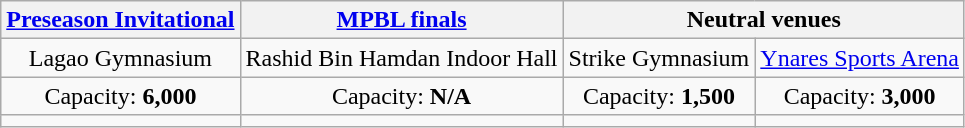<table class="wikitable" style="text-align:center">
<tr>
<th><a href='#'>Preseason Invitational</a></th>
<th><a href='#'>MPBL finals</a></th>
<th colspan=2>Neutral venues</th>
</tr>
<tr>
<td>Lagao Gymnasium <br> </td>
<td> Rashid Bin Hamdan Indoor Hall <br> </td>
<td>Strike Gymnasium <br> </td>
<td><a href='#'>Ynares Sports Arena</a> <br> </td>
</tr>
<tr>
<td>Capacity: <strong>6,000</strong></td>
<td>Capacity: <strong>N/A</strong></td>
<td>Capacity: <strong>1,500</strong></td>
<td>Capacity: <strong>3,000</strong></td>
</tr>
<tr>
<td></td>
<td></td>
<td></td>
<td></td>
</tr>
</table>
